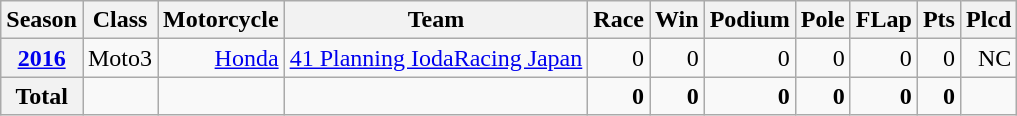<table class="wikitable" style=text-align:right>
<tr>
<th>Season</th>
<th>Class</th>
<th>Motorcycle</th>
<th>Team</th>
<th>Race</th>
<th>Win</th>
<th>Podium</th>
<th>Pole</th>
<th>FLap</th>
<th>Pts</th>
<th>Plcd</th>
</tr>
<tr>
<th><a href='#'>2016</a></th>
<td>Moto3</td>
<td><a href='#'>Honda</a></td>
<td><a href='#'>41 Planning IodaRacing Japan</a></td>
<td>0</td>
<td>0</td>
<td>0</td>
<td>0</td>
<td>0</td>
<td>0</td>
<td>NC</td>
</tr>
<tr>
<th>Total</th>
<td></td>
<td></td>
<td></td>
<td><strong>0</strong></td>
<td><strong>0</strong></td>
<td><strong>0</strong></td>
<td><strong>0</strong></td>
<td><strong>0</strong></td>
<td><strong>0</strong></td>
<td></td>
</tr>
</table>
